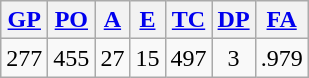<table class="wikitable">
<tr>
<th><a href='#'>GP</a></th>
<th><a href='#'>PO</a></th>
<th><a href='#'>A</a></th>
<th><a href='#'>E</a></th>
<th><a href='#'>TC</a></th>
<th><a href='#'>DP</a></th>
<th><a href='#'>FA</a></th>
</tr>
<tr align=center>
<td>277</td>
<td>455</td>
<td>27</td>
<td>15</td>
<td>497</td>
<td>3</td>
<td>.979</td>
</tr>
</table>
